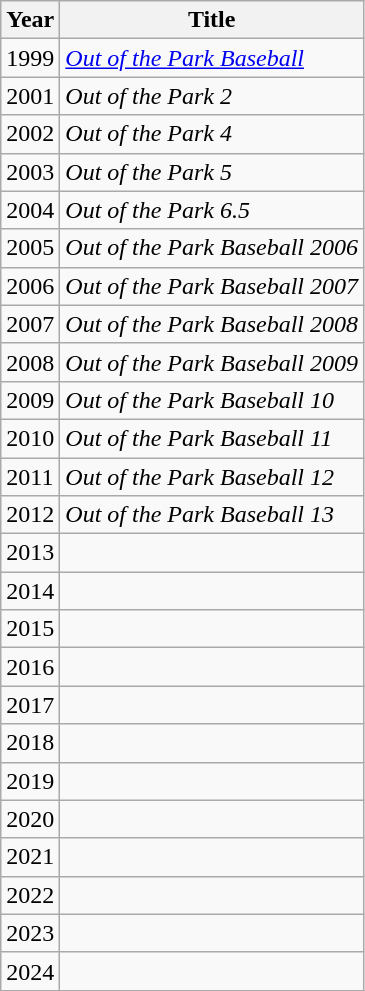<table class="wikitable sortable">
<tr>
<th>Year</th>
<th>Title</th>
</tr>
<tr>
<td>1999</td>
<td><em><a href='#'>Out of the Park Baseball</a></em></td>
</tr>
<tr>
<td>2001</td>
<td><em>Out of the Park 2</em></td>
</tr>
<tr>
<td>2002</td>
<td><em>Out of the Park 4</em></td>
</tr>
<tr>
<td>2003</td>
<td><em>Out of the Park 5</em></td>
</tr>
<tr>
<td>2004</td>
<td><em>Out of the Park 6.5</em></td>
</tr>
<tr>
<td>2005</td>
<td><em>Out of the Park Baseball 2006</em></td>
</tr>
<tr>
<td>2006</td>
<td><em>Out of the Park Baseball 2007</em></td>
</tr>
<tr>
<td>2007</td>
<td><em>Out of the Park Baseball 2008</em></td>
</tr>
<tr>
<td>2008</td>
<td><em>Out of the Park Baseball 2009</em></td>
</tr>
<tr>
<td>2009</td>
<td><em>Out of the Park Baseball 10</em></td>
</tr>
<tr>
<td>2010</td>
<td><em>Out of the Park Baseball 11</em></td>
</tr>
<tr>
<td>2011</td>
<td><em>Out of the Park Baseball 12</em></td>
</tr>
<tr>
<td>2012</td>
<td><em>Out of the Park Baseball 13</em></td>
</tr>
<tr>
<td>2013</td>
<td></td>
</tr>
<tr>
<td>2014</td>
<td></td>
</tr>
<tr>
<td>2015</td>
<td></td>
</tr>
<tr>
<td>2016</td>
<td></td>
</tr>
<tr>
<td>2017</td>
<td></td>
</tr>
<tr>
<td>2018</td>
<td></td>
</tr>
<tr>
<td>2019</td>
<td></td>
</tr>
<tr>
<td>2020</td>
<td></td>
</tr>
<tr>
<td>2021</td>
<td></td>
</tr>
<tr>
<td>2022</td>
<td></td>
</tr>
<tr>
<td>2023</td>
<td></td>
</tr>
<tr>
<td>2024</td>
<td></td>
</tr>
</table>
